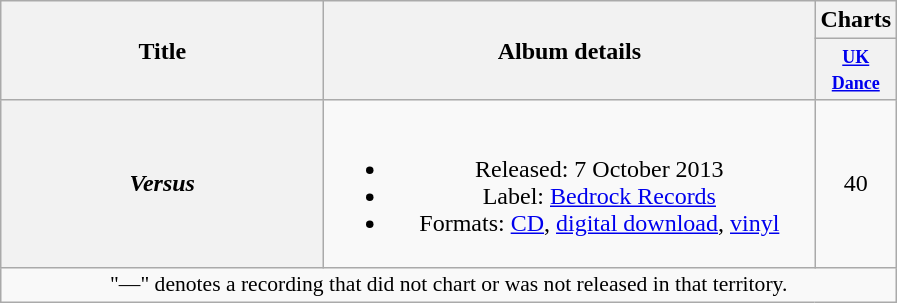<table class="wikitable plainrowheaders" style="text-align:center;">
<tr>
<th scope="col" rowspan="2" style="width:13em;">Title</th>
<th scope="col" rowspan="2" style="width:20em;">Album details</th>
<th scope="col" colspan="1">Charts</th>
</tr>
<tr>
<th scope="col" style="width:2.5em;font-size:90%;"><small><a href='#'>UK<br>Dance</a></small><br></th>
</tr>
<tr>
<th scope="row"><em>Versus</em><br></th>
<td><br><ul><li>Released: 7 October 2013</li><li>Label: <a href='#'>Bedrock Records</a></li><li>Formats: <a href='#'>CD</a>, <a href='#'>digital download</a>, <a href='#'>vinyl</a></li></ul></td>
<td>40</td>
</tr>
<tr>
<td colspan="12" style="font-size:90%">"—" denotes a recording that did not chart or was not released in that territory.</td>
</tr>
</table>
